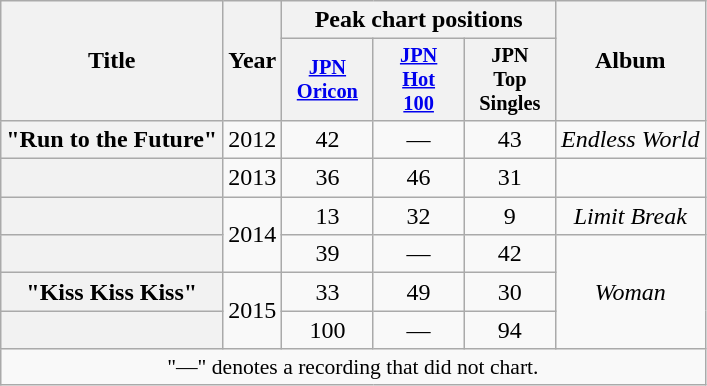<table class="wikitable plainrowheaders">
<tr>
<th scope="col" rowspan="2">Title</th>
<th scope="col" rowspan="2">Year</th>
<th scope="col" colspan="3">Peak chart positions</th>
<th scope="col" rowspan="2">Album</th>
</tr>
<tr>
<th scope="col" style="width:4em; font-size:85%;"><a href='#'>JPN<br>Oricon</a><br></th>
<th scope="col" style="width:4em; font-size:85%;"><a href='#'>JPN<br>Hot<br>100</a><br></th>
<th scope="col" style="width:4em; font-size:85%;">JPN<br>Top<br>Singles<br></th>
</tr>
<tr>
<th scope="row">"Run to the Future"</th>
<td align="center">2012</td>
<td align="center">42</td>
<td align="center">—</td>
<td align="center">43</td>
<td align="center"><em>Endless World</em></td>
</tr>
<tr>
<th scope="row"></th>
<td align="center">2013</td>
<td align="center">36</td>
<td align="center">46</td>
<td align="center">31</td>
<td></td>
</tr>
<tr>
<th scope="row"></th>
<td align="center" rowspan="2">2014</td>
<td align="center">13</td>
<td align="center">32</td>
<td align="center">9</td>
<td align="center"><em>Limit Break</em></td>
</tr>
<tr>
<th scope="row"></th>
<td align="center">39</td>
<td align="center">—</td>
<td align="center">42</td>
<td align="center" rowspan="3"><em>Woman</em></td>
</tr>
<tr>
<th scope="row">"Kiss Kiss Kiss"</th>
<td algin="center" rowspan="2">2015</td>
<td align="center">33</td>
<td align="center">49</td>
<td align="center">30</td>
</tr>
<tr>
<th scope="row"></th>
<td align="center">100</td>
<td align="center">—</td>
<td align="center">94</td>
</tr>
<tr>
<td align="center" colspan="6" style="font-size:90%;">"—" denotes a recording that did not chart.</td>
</tr>
</table>
